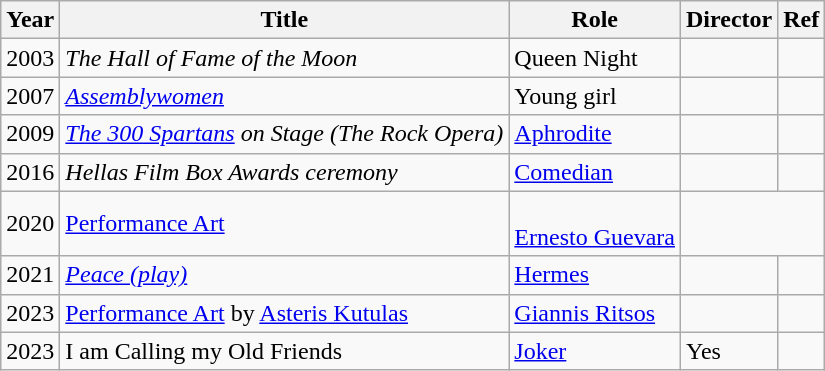<table class="wikitable">
<tr>
<th>Year</th>
<th>Title</th>
<th>Role</th>
<th>Director</th>
<th>Ref</th>
</tr>
<tr>
<td>2003</td>
<td><em>The Hall of Fame of the Moon</em></td>
<td>Queen Night</td>
<td></td>
<td></td>
</tr>
<tr>
<td>2007</td>
<td><em><a href='#'>Assemblywomen</a></em></td>
<td>Young girl</td>
<td></td>
<td></td>
</tr>
<tr>
<td>2009</td>
<td><em><a href='#'>The 300 Spartans</a> on Stage (The Rock Opera)</em></td>
<td><a href='#'>Aphrodite</a></td>
<td></td>
<td></td>
</tr>
<tr>
<td>2016</td>
<td><em>Hellas Film Box Awards ceremony</em></td>
<td><a href='#'>Comedian</a></td>
<td></td>
<td></td>
</tr>
<tr>
<td>2020</td>
<td><a href='#'>Performance Art</a></td>
<td><br><a href='#'>Ernesto Guevara</a></td>
</tr>
<tr>
<td>2021</td>
<td><em><a href='#'>Peace (play)</a></em></td>
<td><a href='#'>Hermes</a></td>
<td></td>
<td></td>
</tr>
<tr>
<td>2023</td>
<td><a href='#'>Performance Art</a> by <a href='#'>Asteris Kutulas</a></td>
<td><a href='#'>Giannis Ritsos</a></td>
<td></td>
<td><br></td>
</tr>
<tr>
<td>2023</td>
<td>I am Calling my Old Friends</td>
<td><a href='#'>Joker</a></td>
<td>Yes</td>
<td></td>
</tr>
</table>
